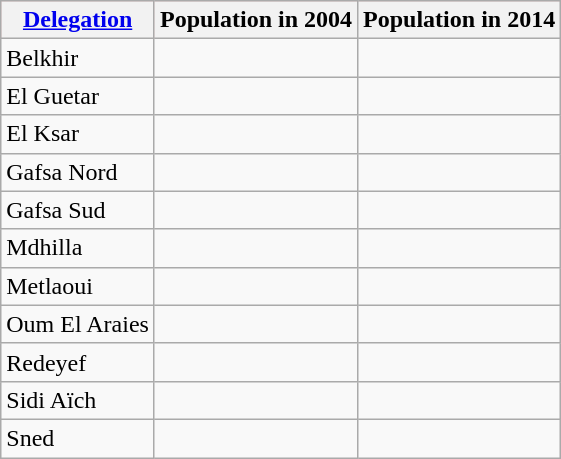<table class="wikitable sortable">
<tr align="center" bgcolor="#ffbbbb">
<th><a href='#'>Delegation</a></th>
<th>Population in 2004</th>
<th>Population in 2014</th>
</tr>
<tr>
<td>Belkhir</td>
<td></td>
<td></td>
</tr>
<tr>
<td>El Guetar</td>
<td></td>
<td></td>
</tr>
<tr>
<td>El Ksar</td>
<td></td>
<td></td>
</tr>
<tr>
<td>Gafsa Nord</td>
<td></td>
<td></td>
</tr>
<tr>
<td>Gafsa Sud</td>
<td></td>
<td></td>
</tr>
<tr>
<td>Mdhilla</td>
<td></td>
<td></td>
</tr>
<tr>
<td>Metlaoui</td>
<td></td>
<td></td>
</tr>
<tr>
<td>Oum El Araies</td>
<td></td>
<td></td>
</tr>
<tr>
<td>Redeyef</td>
<td></td>
<td></td>
</tr>
<tr>
<td>Sidi Aïch</td>
<td></td>
<td></td>
</tr>
<tr>
<td>Sned</td>
<td></td>
<td></td>
</tr>
</table>
